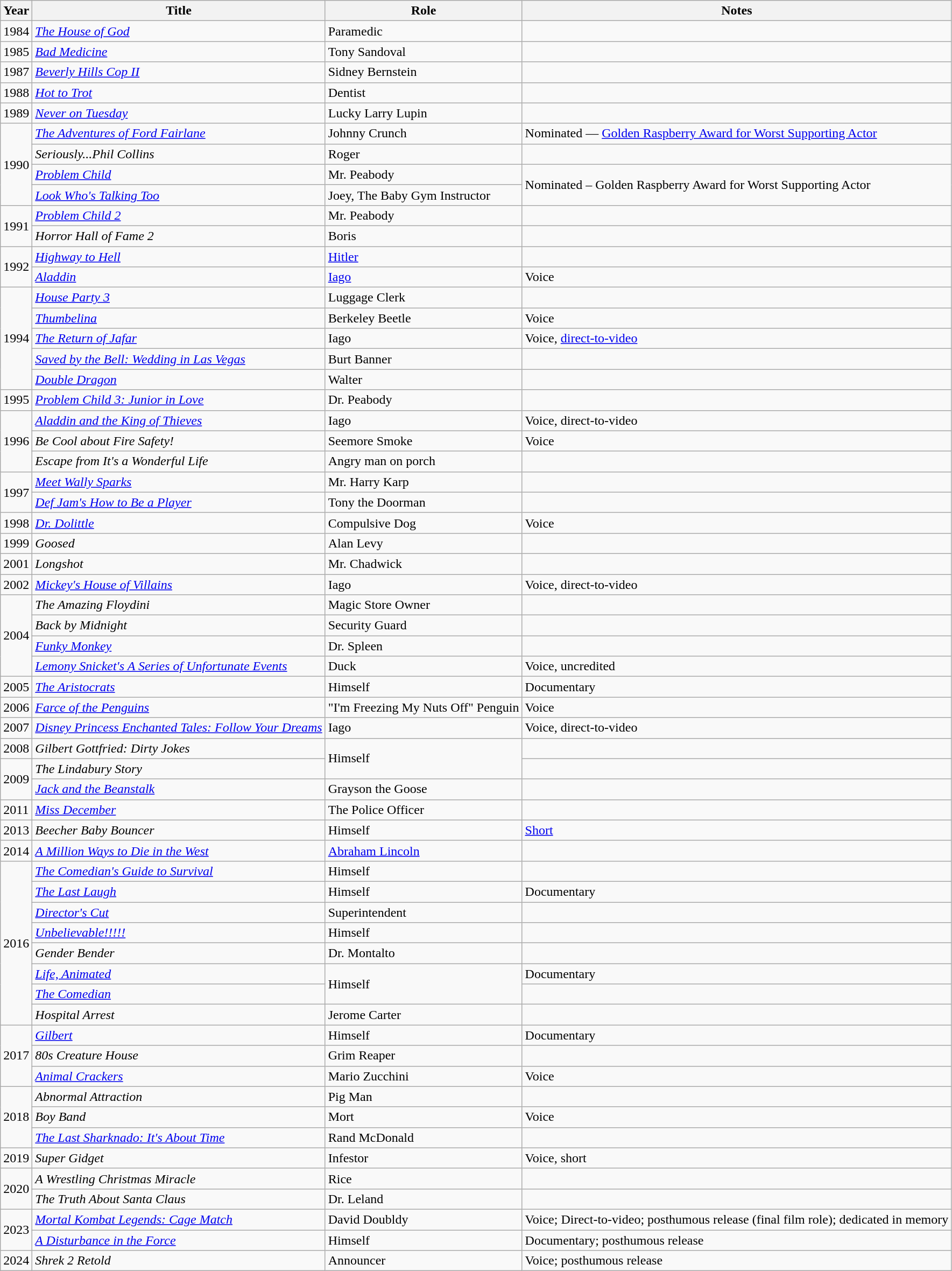<table class = "wikitable sortable">
<tr>
<th>Year</th>
<th>Title</th>
<th>Role</th>
<th>Notes</th>
</tr>
<tr>
<td>1984</td>
<td><em><a href='#'>The House of God</a></em></td>
<td>Paramedic</td>
<td></td>
</tr>
<tr>
<td>1985</td>
<td><em><a href='#'>Bad Medicine</a></em></td>
<td>Tony Sandoval</td>
<td></td>
</tr>
<tr>
<td>1987</td>
<td><em><a href='#'>Beverly Hills Cop II</a></em></td>
<td>Sidney Bernstein</td>
<td></td>
</tr>
<tr>
<td>1988</td>
<td><em><a href='#'>Hot to Trot</a></em></td>
<td>Dentist</td>
<td></td>
</tr>
<tr>
<td>1989</td>
<td><em><a href='#'>Never on Tuesday</a></em></td>
<td>Lucky Larry Lupin</td>
<td></td>
</tr>
<tr>
<td rowspan="4">1990</td>
<td><em><a href='#'>The Adventures of Ford Fairlane</a></em></td>
<td>Johnny Crunch</td>
<td>Nominated — <a href='#'>Golden Raspberry Award for Worst Supporting Actor</a></td>
</tr>
<tr>
<td><em>Seriously...Phil Collins</em></td>
<td>Roger</td>
<td></td>
</tr>
<tr>
<td><em><a href='#'>Problem Child</a></em></td>
<td>Mr. Peabody</td>
<td rowspan="2">Nominated – Golden Raspberry Award for Worst Supporting Actor</td>
</tr>
<tr>
<td><em><a href='#'>Look Who's Talking Too</a></em></td>
<td>Joey, The Baby Gym Instructor</td>
</tr>
<tr>
<td rowspan="2">1991</td>
<td><em><a href='#'>Problem Child 2</a></em></td>
<td>Mr. Peabody</td>
<td></td>
</tr>
<tr>
<td><em>Horror Hall of Fame 2</em></td>
<td>Boris</td>
<td></td>
</tr>
<tr>
<td rowspan="2">1992</td>
<td><em><a href='#'>Highway to Hell</a></em></td>
<td><a href='#'>Hitler</a></td>
<td></td>
</tr>
<tr>
<td><em><a href='#'>Aladdin</a></em></td>
<td><a href='#'>Iago</a></td>
<td>Voice</td>
</tr>
<tr>
<td rowspan="5">1994</td>
<td><em><a href='#'>House Party 3</a></em></td>
<td>Luggage Clerk</td>
<td></td>
</tr>
<tr>
<td><em><a href='#'>Thumbelina</a></em></td>
<td>Berkeley Beetle</td>
<td>Voice</td>
</tr>
<tr>
<td><em><a href='#'>The Return of Jafar</a></em></td>
<td>Iago</td>
<td>Voice, <a href='#'>direct-to-video</a></td>
</tr>
<tr>
<td><em><a href='#'>Saved by the Bell: Wedding in Las Vegas</a></em></td>
<td>Burt Banner</td>
<td></td>
</tr>
<tr>
<td><em><a href='#'>Double Dragon</a></em></td>
<td>Walter</td>
<td></td>
</tr>
<tr>
<td>1995</td>
<td><em><a href='#'>Problem Child 3: Junior in Love</a></em></td>
<td>Dr. Peabody</td>
<td></td>
</tr>
<tr>
<td rowspan="3">1996</td>
<td><em><a href='#'>Aladdin and the King of Thieves</a></em></td>
<td>Iago</td>
<td>Voice, direct-to-video</td>
</tr>
<tr>
<td><em>Be Cool about Fire Safety!</em></td>
<td>Seemore Smoke</td>
<td>Voice</td>
</tr>
<tr>
<td><em>Escape from It's a Wonderful Life</em></td>
<td>Angry man on porch</td>
<td></td>
</tr>
<tr>
<td rowspan="2">1997</td>
<td><em><a href='#'>Meet Wally Sparks</a></em></td>
<td>Mr. Harry Karp</td>
<td></td>
</tr>
<tr>
<td><em><a href='#'>Def Jam's How to Be a Player</a></em></td>
<td>Tony the Doorman</td>
<td></td>
</tr>
<tr>
<td>1998</td>
<td><em><a href='#'>Dr. Dolittle</a></em></td>
<td>Compulsive Dog</td>
<td>Voice</td>
</tr>
<tr>
<td>1999</td>
<td><em>Goosed</em></td>
<td>Alan Levy</td>
<td></td>
</tr>
<tr>
<td>2001</td>
<td><em>Longshot</em></td>
<td>Mr. Chadwick</td>
<td></td>
</tr>
<tr>
<td>2002</td>
<td><em><a href='#'>Mickey's House of Villains</a></em></td>
<td>Iago</td>
<td>Voice, direct-to-video</td>
</tr>
<tr>
<td rowspan="4">2004</td>
<td><em> The Amazing Floydini</em></td>
<td>Magic Store Owner</td>
<td></td>
</tr>
<tr>
<td><em>Back by Midnight</em></td>
<td>Security Guard</td>
<td></td>
</tr>
<tr>
<td><em><a href='#'>Funky Monkey</a></em></td>
<td>Dr. Spleen</td>
<td></td>
</tr>
<tr>
<td><em><a href='#'>Lemony Snicket's A Series of Unfortunate Events</a></em></td>
<td>Duck</td>
<td>Voice, uncredited</td>
</tr>
<tr>
<td>2005</td>
<td><em><a href='#'>The Aristocrats</a></em></td>
<td>Himself</td>
<td>Documentary</td>
</tr>
<tr>
<td>2006</td>
<td><em><a href='#'>Farce of the Penguins</a></em></td>
<td>"I'm Freezing My Nuts Off" Penguin</td>
<td>Voice</td>
</tr>
<tr>
<td>2007</td>
<td><em><a href='#'>Disney Princess Enchanted Tales: Follow Your Dreams</a></em></td>
<td>Iago</td>
<td>Voice, direct-to-video</td>
</tr>
<tr>
<td>2008</td>
<td><em>Gilbert Gottfried: Dirty Jokes</em></td>
<td rowspan="2">Himself</td>
<td></td>
</tr>
<tr>
<td rowspan="2">2009</td>
<td><em>The Lindabury Story</em></td>
<td></td>
</tr>
<tr>
<td><em><a href='#'>Jack and the Beanstalk</a></em></td>
<td>Grayson the Goose</td>
<td></td>
</tr>
<tr>
<td>2011</td>
<td><em><a href='#'>Miss December</a></em></td>
<td>The Police Officer</td>
<td></td>
</tr>
<tr>
<td>2013</td>
<td><em>Beecher Baby Bouncer</em></td>
<td>Himself</td>
<td><a href='#'>Short</a></td>
</tr>
<tr>
<td>2014</td>
<td><em><a href='#'>A Million Ways to Die in the West</a></em></td>
<td><a href='#'>Abraham Lincoln</a></td>
<td></td>
</tr>
<tr>
<td rowspan="8">2016</td>
<td><em><a href='#'>The Comedian's Guide to Survival</a></em></td>
<td>Himself</td>
<td></td>
</tr>
<tr>
<td><em><a href='#'>The Last Laugh</a></em></td>
<td>Himself</td>
<td>Documentary</td>
</tr>
<tr>
<td><em><a href='#'>Director's Cut</a></em></td>
<td>Superintendent</td>
<td></td>
</tr>
<tr>
<td><em><a href='#'>Unbelievable!!!!!</a></em></td>
<td>Himself</td>
<td></td>
</tr>
<tr>
<td><em>Gender Bender</em></td>
<td>Dr. Montalto</td>
<td></td>
</tr>
<tr>
<td><em><a href='#'>Life, Animated</a></em></td>
<td rowspan="2">Himself</td>
<td>Documentary</td>
</tr>
<tr>
<td><em><a href='#'>The Comedian</a></em></td>
<td></td>
</tr>
<tr>
<td><em>Hospital Arrest</em></td>
<td>Jerome Carter</td>
<td></td>
</tr>
<tr>
<td rowspan="3">2017</td>
<td><em><a href='#'>Gilbert</a></em></td>
<td>Himself</td>
<td>Documentary</td>
</tr>
<tr>
<td><em>80s Creature House</em></td>
<td>Grim Reaper</td>
<td></td>
</tr>
<tr>
<td><em><a href='#'>Animal Crackers</a></em></td>
<td>Mario Zucchini</td>
<td>Voice</td>
</tr>
<tr>
<td rowspan="3">2018</td>
<td><em>Abnormal Attraction</em></td>
<td>Pig Man</td>
<td></td>
</tr>
<tr>
<td><em>Boy Band </em></td>
<td>Mort</td>
<td>Voice</td>
</tr>
<tr>
<td><em><a href='#'>The Last Sharknado: It's About Time</a></em></td>
<td>Rand McDonald</td>
<td></td>
</tr>
<tr y>
<td>2019</td>
<td><em>Super Gidget</em></td>
<td>Infestor</td>
<td>Voice, short</td>
</tr>
<tr>
<td rowspan="2">2020</td>
<td><em>A Wrestling Christmas Miracle</em></td>
<td>Rice</td>
<td></td>
</tr>
<tr>
<td><em>The Truth About Santa Claus</em></td>
<td>Dr. Leland</td>
<td></td>
</tr>
<tr>
<td rowspan="2">2023</td>
<td><em><a href='#'>Mortal Kombat Legends: Cage Match</a></em></td>
<td>David Doubldy</td>
<td>Voice; Direct-to-video; posthumous release (final film role); dedicated in memory</td>
</tr>
<tr>
<td><em><a href='#'>A Disturbance in the Force</a></em></td>
<td>Himself</td>
<td>Documentary; posthumous release</td>
</tr>
<tr>
<td>2024</td>
<td><em>Shrek 2 Retold</em></td>
<td>Announcer</td>
<td>Voice; posthumous release</td>
</tr>
</table>
